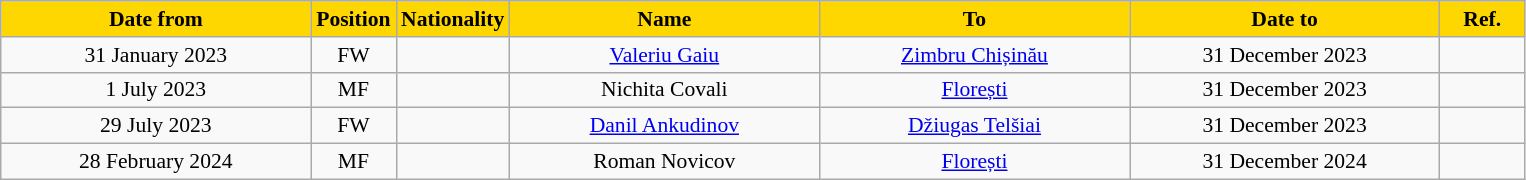<table class="wikitable" style="text-align:center; font-size:90%; ">
<tr>
<th style="background:gold; color:black; width:200px;">Date from</th>
<th style="background:gold; color:black; width:50px;">Position</th>
<th style="background:gold; color:black; width:50px;">Nationality</th>
<th style="background:gold; color:black; width:200px;">Name</th>
<th style="background:gold; color:black; width:200px;">To</th>
<th style="background:gold; color:black; width:200px;">Date to</th>
<th style="background:gold; color:black; width:50px;">Ref.</th>
</tr>
<tr>
<td>31 January 2023</td>
<td>FW</td>
<td></td>
<td><a href='#'>Valeriu Gaiu</a></td>
<td><a href='#'>Zimbru Chișinău</a></td>
<td>31 December 2023</td>
<td></td>
</tr>
<tr>
<td>1 July 2023</td>
<td>MF</td>
<td></td>
<td>Nichita Covali</td>
<td><a href='#'>Florești</a></td>
<td>31 December 2023</td>
<td></td>
</tr>
<tr>
<td>29 July 2023</td>
<td>FW</td>
<td></td>
<td><a href='#'>Danil Ankudinov</a></td>
<td><a href='#'>Džiugas Telšiai</a></td>
<td>31 December 2023</td>
<td></td>
</tr>
<tr>
<td>28 February 2024</td>
<td>MF</td>
<td></td>
<td>Roman Novicov</td>
<td><a href='#'>Florești</a></td>
<td>31 December 2024</td>
<td></td>
</tr>
</table>
